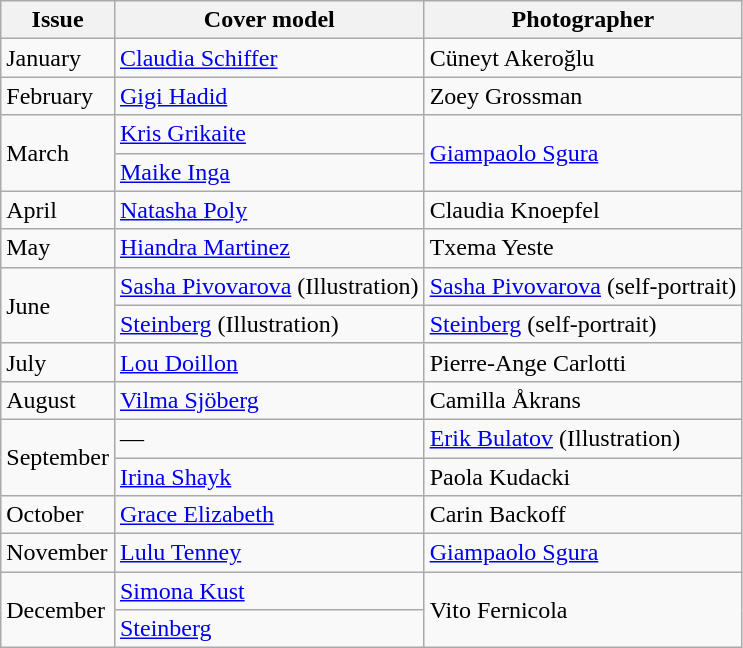<table class="sortable wikitable">
<tr>
<th>Issue</th>
<th>Cover model</th>
<th>Photographer</th>
</tr>
<tr>
<td>January</td>
<td><a href='#'>Claudia Schiffer</a></td>
<td>Cüneyt Akeroğlu</td>
</tr>
<tr>
<td>February</td>
<td><a href='#'>Gigi Hadid</a></td>
<td>Zoey Grossman</td>
</tr>
<tr>
<td rowspan=2>March</td>
<td><a href='#'>Kris Grikaite</a></td>
<td rowspan=2"><a href='#'>Giampaolo Sgura</a></td>
</tr>
<tr>
<td><a href='#'>Maike Inga</a></td>
</tr>
<tr>
<td>April</td>
<td><a href='#'>Natasha Poly</a></td>
<td>Claudia Knoepfel</td>
</tr>
<tr>
<td>May</td>
<td><a href='#'>Hiandra Martinez</a></td>
<td>Txema Yeste</td>
</tr>
<tr>
<td rowspan=2>June</td>
<td><a href='#'>Sasha Pivovarova</a> (Illustration)</td>
<td><a href='#'>Sasha Pivovarova</a> (self-portrait)</td>
</tr>
<tr>
<td><a href='#'>Steinberg</a> (Illustration)</td>
<td><a href='#'>Steinberg</a> (self-portrait)</td>
</tr>
<tr>
<td>July</td>
<td><a href='#'>Lou Doillon</a></td>
<td>Pierre-Ange Carlotti</td>
</tr>
<tr>
<td>August</td>
<td><a href='#'>Vilma Sjöberg</a></td>
<td>Camilla Åkrans</td>
</tr>
<tr>
<td rowspan=2>September</td>
<td>—</td>
<td><a href='#'>Erik Bulatov</a> (Illustration)</td>
</tr>
<tr>
<td><a href='#'>Irina Shayk</a></td>
<td>Paola Kudacki</td>
</tr>
<tr>
<td>October</td>
<td><a href='#'>Grace Elizabeth</a></td>
<td>Carin Backoff</td>
</tr>
<tr>
<td>November</td>
<td><a href='#'>Lulu Tenney</a></td>
<td><a href='#'>Giampaolo Sgura</a></td>
</tr>
<tr>
<td rowspan=2>December</td>
<td><a href='#'>Simona Kust</a></td>
<td rowspan=2">Vito Fernicola</td>
</tr>
<tr>
<td><a href='#'>Steinberg</a></td>
</tr>
</table>
